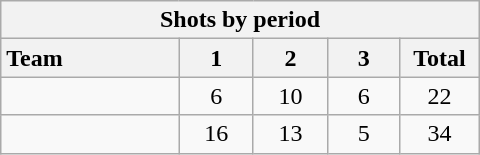<table class="wikitable" style="width:20em; text-align:right;">
<tr>
<th colspan="6">Shots by period</th>
</tr>
<tr>
<th style="width:8em; text-align:left;">Team</th>
<th style="width:3em;">1</th>
<th style="width:3em;">2</th>
<th style="width:3em;">3</th>
<th style="width:3em;">Total</th>
</tr>
<tr>
<td style="text-align:left;"></td>
<td style="text-align:center;">6</td>
<td style="text-align:center;">10</td>
<td style="text-align:center;">6</td>
<td style="text-align:center;">22</td>
</tr>
<tr>
<td style="text-align:left;"></td>
<td style="text-align:center;">16</td>
<td style="text-align:center;">13</td>
<td style="text-align:center;">5</td>
<td style="text-align:center;">34</td>
</tr>
</table>
